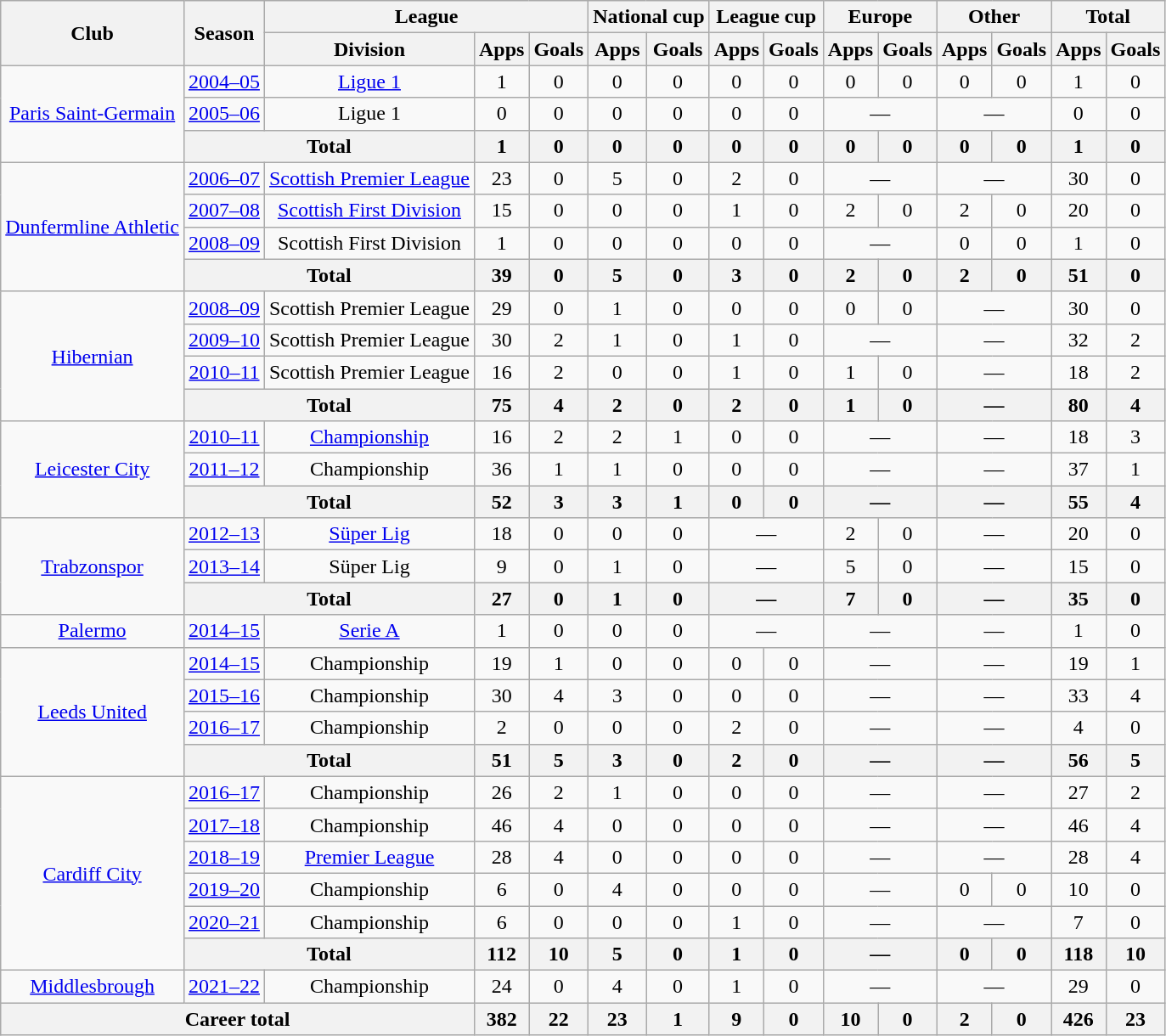<table class="wikitable" style="text-align:center">
<tr>
<th rowspan="2">Club</th>
<th rowspan="2">Season</th>
<th colspan="3">League</th>
<th colspan="2">National cup</th>
<th colspan="2">League cup</th>
<th colspan="2">Europe</th>
<th colspan="2">Other</th>
<th colspan="2">Total</th>
</tr>
<tr>
<th>Division</th>
<th>Apps</th>
<th>Goals</th>
<th>Apps</th>
<th>Goals</th>
<th>Apps</th>
<th>Goals</th>
<th>Apps</th>
<th>Goals</th>
<th>Apps</th>
<th>Goals</th>
<th>Apps</th>
<th>Goals</th>
</tr>
<tr>
<td rowspan="3"><a href='#'>Paris Saint-Germain</a></td>
<td><a href='#'>2004–05</a></td>
<td><a href='#'>Ligue 1</a></td>
<td>1</td>
<td>0</td>
<td>0</td>
<td>0</td>
<td>0</td>
<td>0</td>
<td>0</td>
<td>0</td>
<td>0</td>
<td>0</td>
<td>1</td>
<td>0</td>
</tr>
<tr>
<td><a href='#'>2005–06</a></td>
<td>Ligue 1</td>
<td>0</td>
<td>0</td>
<td>0</td>
<td>0</td>
<td>0</td>
<td>0</td>
<td colspan="2">—</td>
<td colspan="2">—</td>
<td>0</td>
<td>0</td>
</tr>
<tr>
<th colspan="2">Total</th>
<th>1</th>
<th>0</th>
<th>0</th>
<th>0</th>
<th>0</th>
<th>0</th>
<th>0</th>
<th>0</th>
<th>0</th>
<th>0</th>
<th>1</th>
<th>0</th>
</tr>
<tr>
<td rowspan="4"><a href='#'>Dunfermline Athletic</a></td>
<td><a href='#'>2006–07</a></td>
<td><a href='#'>Scottish Premier League</a></td>
<td>23</td>
<td>0</td>
<td>5</td>
<td>0</td>
<td>2</td>
<td>0</td>
<td colspan="2">—</td>
<td colspan="2">—</td>
<td>30</td>
<td>0</td>
</tr>
<tr>
<td><a href='#'>2007–08</a></td>
<td><a href='#'>Scottish First Division</a></td>
<td>15</td>
<td>0</td>
<td>0</td>
<td>0</td>
<td>1</td>
<td>0</td>
<td>2</td>
<td>0</td>
<td>2</td>
<td>0</td>
<td>20</td>
<td>0</td>
</tr>
<tr>
<td><a href='#'>2008–09</a></td>
<td>Scottish First Division</td>
<td>1</td>
<td>0</td>
<td>0</td>
<td>0</td>
<td>0</td>
<td>0</td>
<td colspan="2">—</td>
<td>0</td>
<td>0</td>
<td>1</td>
<td>0</td>
</tr>
<tr>
<th colspan="2">Total</th>
<th>39</th>
<th>0</th>
<th>5</th>
<th>0</th>
<th>3</th>
<th>0</th>
<th>2</th>
<th>0</th>
<th>2</th>
<th>0</th>
<th>51</th>
<th>0</th>
</tr>
<tr>
<td rowspan="4"><a href='#'>Hibernian</a></td>
<td><a href='#'>2008–09</a></td>
<td>Scottish Premier League</td>
<td>29</td>
<td>0</td>
<td>1</td>
<td>0</td>
<td>0</td>
<td>0</td>
<td>0</td>
<td>0</td>
<td colspan="2">—</td>
<td>30</td>
<td>0</td>
</tr>
<tr>
<td><a href='#'>2009–10</a></td>
<td>Scottish Premier League</td>
<td>30</td>
<td>2</td>
<td>1</td>
<td>0</td>
<td>1</td>
<td>0</td>
<td colspan="2">—</td>
<td colspan="2">—</td>
<td>32</td>
<td>2</td>
</tr>
<tr>
<td><a href='#'>2010–11</a></td>
<td>Scottish Premier League</td>
<td>16</td>
<td>2</td>
<td>0</td>
<td>0</td>
<td>1</td>
<td>0</td>
<td>1</td>
<td>0</td>
<td colspan="2">—</td>
<td>18</td>
<td>2</td>
</tr>
<tr>
<th colspan="2">Total</th>
<th>75</th>
<th>4</th>
<th>2</th>
<th>0</th>
<th>2</th>
<th>0</th>
<th>1</th>
<th>0</th>
<th colspan="2">—</th>
<th>80</th>
<th>4</th>
</tr>
<tr>
<td rowspan="3"><a href='#'>Leicester City</a></td>
<td><a href='#'>2010–11</a></td>
<td><a href='#'>Championship</a></td>
<td>16</td>
<td>2</td>
<td>2</td>
<td>1</td>
<td>0</td>
<td>0</td>
<td colspan="2">—</td>
<td colspan="2">—</td>
<td>18</td>
<td>3</td>
</tr>
<tr>
<td><a href='#'>2011–12</a></td>
<td>Championship</td>
<td>36</td>
<td>1</td>
<td>1</td>
<td>0</td>
<td>0</td>
<td>0</td>
<td colspan="2">—</td>
<td colspan="2">—</td>
<td>37</td>
<td>1</td>
</tr>
<tr>
<th colspan="2">Total</th>
<th>52</th>
<th>3</th>
<th>3</th>
<th>1</th>
<th>0</th>
<th>0</th>
<th colspan="2">—</th>
<th colspan="2">—</th>
<th>55</th>
<th>4</th>
</tr>
<tr>
<td rowspan="3"><a href='#'>Trabzonspor</a></td>
<td><a href='#'>2012–13</a></td>
<td><a href='#'>Süper Lig</a></td>
<td>18</td>
<td>0</td>
<td>0</td>
<td>0</td>
<td colspan="2">—</td>
<td>2</td>
<td>0</td>
<td colspan="2">—</td>
<td>20</td>
<td>0</td>
</tr>
<tr>
<td><a href='#'>2013–14</a></td>
<td>Süper Lig</td>
<td>9</td>
<td>0</td>
<td>1</td>
<td>0</td>
<td colspan="2">—</td>
<td>5</td>
<td>0</td>
<td colspan="2">—</td>
<td>15</td>
<td>0</td>
</tr>
<tr>
<th colspan="2">Total</th>
<th>27</th>
<th>0</th>
<th>1</th>
<th>0</th>
<th colspan="2">—</th>
<th>7</th>
<th>0</th>
<th colspan="2">—</th>
<th>35</th>
<th>0</th>
</tr>
<tr>
<td><a href='#'>Palermo</a></td>
<td><a href='#'>2014–15</a></td>
<td><a href='#'>Serie A</a></td>
<td>1</td>
<td>0</td>
<td>0</td>
<td>0</td>
<td colspan="2">—</td>
<td colspan="2">—</td>
<td colspan="2">—</td>
<td>1</td>
<td>0</td>
</tr>
<tr>
<td rowspan="4"><a href='#'>Leeds United</a></td>
<td><a href='#'>2014–15</a></td>
<td>Championship</td>
<td>19</td>
<td>1</td>
<td>0</td>
<td>0</td>
<td>0</td>
<td>0</td>
<td colspan="2">—</td>
<td colspan="2">—</td>
<td>19</td>
<td>1</td>
</tr>
<tr>
<td><a href='#'>2015–16</a></td>
<td>Championship</td>
<td>30</td>
<td>4</td>
<td>3</td>
<td>0</td>
<td>0</td>
<td>0</td>
<td colspan="2">—</td>
<td colspan="2">—</td>
<td>33</td>
<td>4</td>
</tr>
<tr>
<td><a href='#'>2016–17</a></td>
<td>Championship</td>
<td>2</td>
<td>0</td>
<td>0</td>
<td>0</td>
<td>2</td>
<td>0</td>
<td colspan="2">—</td>
<td colspan="2">—</td>
<td>4</td>
<td>0</td>
</tr>
<tr>
<th colspan="2">Total</th>
<th>51</th>
<th>5</th>
<th>3</th>
<th>0</th>
<th>2</th>
<th>0</th>
<th colspan="2">—</th>
<th colspan="2">—</th>
<th>56</th>
<th>5</th>
</tr>
<tr>
<td rowspan="6"><a href='#'>Cardiff City</a></td>
<td><a href='#'>2016–17</a></td>
<td>Championship</td>
<td>26</td>
<td>2</td>
<td>1</td>
<td>0</td>
<td>0</td>
<td>0</td>
<td colspan="2">—</td>
<td colspan="2">—</td>
<td>27</td>
<td>2</td>
</tr>
<tr>
<td><a href='#'>2017–18</a></td>
<td>Championship</td>
<td>46</td>
<td>4</td>
<td>0</td>
<td>0</td>
<td>0</td>
<td>0</td>
<td colspan="2">—</td>
<td colspan="2">—</td>
<td>46</td>
<td>4</td>
</tr>
<tr>
<td><a href='#'>2018–19</a></td>
<td><a href='#'>Premier League</a></td>
<td>28</td>
<td>4</td>
<td>0</td>
<td>0</td>
<td>0</td>
<td>0</td>
<td colspan="2">—</td>
<td colspan="2">—</td>
<td>28</td>
<td>4</td>
</tr>
<tr>
<td><a href='#'>2019–20</a></td>
<td>Championship</td>
<td>6</td>
<td>0</td>
<td>4</td>
<td>0</td>
<td>0</td>
<td>0</td>
<td colspan="2">—</td>
<td>0</td>
<td>0</td>
<td>10</td>
<td>0</td>
</tr>
<tr>
<td><a href='#'>2020–21</a></td>
<td>Championship</td>
<td>6</td>
<td>0</td>
<td>0</td>
<td>0</td>
<td>1</td>
<td>0</td>
<td colspan="2">—</td>
<td colspan="2">—</td>
<td>7</td>
<td>0</td>
</tr>
<tr>
<th colspan="2">Total</th>
<th>112</th>
<th>10</th>
<th>5</th>
<th>0</th>
<th>1</th>
<th>0</th>
<th colspan="2">—</th>
<th>0</th>
<th>0</th>
<th>118</th>
<th>10</th>
</tr>
<tr>
<td><a href='#'>Middlesbrough</a></td>
<td><a href='#'>2021–22</a></td>
<td>Championship</td>
<td>24</td>
<td>0</td>
<td>4</td>
<td>0</td>
<td>1</td>
<td>0</td>
<td colspan="2">—</td>
<td colspan="2">—</td>
<td>29</td>
<td>0</td>
</tr>
<tr>
<th colspan="3">Career total</th>
<th>382</th>
<th>22</th>
<th>23</th>
<th>1</th>
<th>9</th>
<th>0</th>
<th>10</th>
<th>0</th>
<th>2</th>
<th>0</th>
<th>426</th>
<th>23</th>
</tr>
</table>
